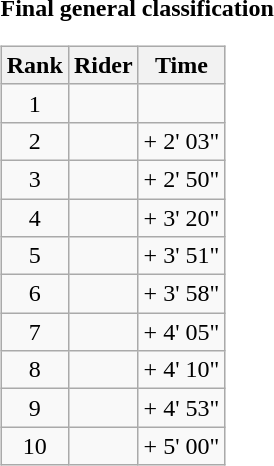<table>
<tr>
<td><strong>Final general classification</strong><br><table class="wikitable">
<tr>
<th scope="col">Rank</th>
<th scope="col">Rider</th>
<th scope="col">Time</th>
</tr>
<tr>
<td style="text-align:center;">1</td>
<td></td>
<td style="text-align:right;"></td>
</tr>
<tr>
<td style="text-align:center;">2</td>
<td></td>
<td style="text-align:right;">+ 2' 03"</td>
</tr>
<tr>
<td style="text-align:center;">3</td>
<td></td>
<td style="text-align:right;">+ 2' 50"</td>
</tr>
<tr>
<td style="text-align:center;">4</td>
<td></td>
<td style="text-align:right;">+ 3' 20"</td>
</tr>
<tr>
<td style="text-align:center;">5</td>
<td></td>
<td style="text-align:right;">+ 3' 51"</td>
</tr>
<tr>
<td style="text-align:center;">6</td>
<td></td>
<td style="text-align:right;">+ 3' 58"</td>
</tr>
<tr>
<td style="text-align:center;">7</td>
<td></td>
<td style="text-align:right;">+ 4' 05"</td>
</tr>
<tr>
<td style="text-align:center;">8</td>
<td></td>
<td style="text-align:right;">+ 4' 10"</td>
</tr>
<tr>
<td style="text-align:center;">9</td>
<td></td>
<td style="text-align:right;">+ 4' 53"</td>
</tr>
<tr>
<td style="text-align:center;">10</td>
<td></td>
<td style="text-align:right;">+ 5' 00"</td>
</tr>
</table>
</td>
</tr>
</table>
